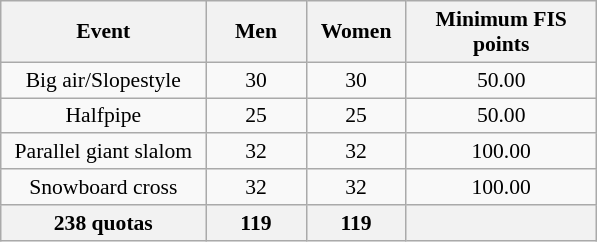<table class="wikitable sortable" style="text-align:center; font-size:90%">
<tr>
<th width=130 align="left">Event</th>
<th width=60>Men</th>
<th width=60>Women</th>
<th width=120>Minimum FIS points</th>
</tr>
<tr>
<td>Big air/Slopestyle</td>
<td>30</td>
<td>30</td>
<td>50.00</td>
</tr>
<tr>
<td>Halfpipe</td>
<td>25</td>
<td>25</td>
<td>50.00</td>
</tr>
<tr>
<td>Parallel giant slalom</td>
<td>32</td>
<td>32</td>
<td>100.00</td>
</tr>
<tr>
<td>Snowboard cross</td>
<td>32</td>
<td>32</td>
<td>100.00</td>
</tr>
<tr>
<th>238 quotas</th>
<th>119</th>
<th>119</th>
<th></th>
</tr>
</table>
